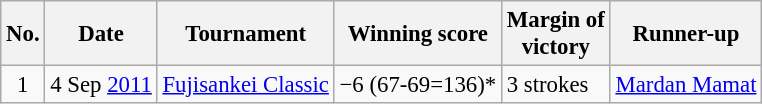<table class="wikitable" style="font-size:95%;">
<tr>
<th>No.</th>
<th>Date</th>
<th>Tournament</th>
<th>Winning score</th>
<th>Margin of<br>victory</th>
<th>Runner-up</th>
</tr>
<tr>
<td align=center>1</td>
<td align=right>4 Sep <a href='#'>2011</a></td>
<td><a href='#'>Fujisankei Classic</a></td>
<td>−6 (67-69=136)*</td>
<td>3 strokes</td>
<td> <a href='#'>Mardan Mamat</a></td>
</tr>
</table>
